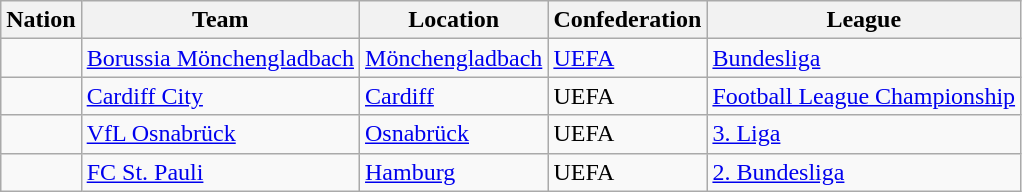<table class="wikitable sortable">
<tr>
<th>Nation</th>
<th>Team</th>
<th>Location</th>
<th>Confederation</th>
<th>League</th>
</tr>
<tr>
<td></td>
<td><a href='#'>Borussia Mönchengladbach</a></td>
<td><a href='#'>Mönchengladbach</a></td>
<td><a href='#'>UEFA</a></td>
<td><a href='#'>Bundesliga</a></td>
</tr>
<tr>
<td></td>
<td><a href='#'>Cardiff City</a></td>
<td><a href='#'>Cardiff</a></td>
<td>UEFA</td>
<td><a href='#'>Football League Championship</a></td>
</tr>
<tr>
<td></td>
<td><a href='#'>VfL Osnabrück</a></td>
<td><a href='#'>Osnabrück</a></td>
<td>UEFA</td>
<td><a href='#'>3. Liga</a></td>
</tr>
<tr>
<td></td>
<td><a href='#'>FC St. Pauli</a></td>
<td><a href='#'>Hamburg</a></td>
<td>UEFA</td>
<td><a href='#'>2. Bundesliga</a></td>
</tr>
</table>
